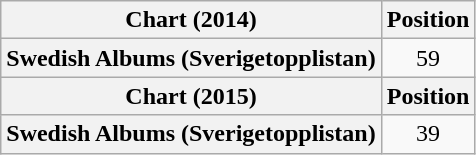<table class="wikitable plainrowheaders" style="text-align:center;">
<tr>
<th>Chart (2014)</th>
<th>Position</th>
</tr>
<tr>
<th scope="row">Swedish Albums (Sverigetopplistan)</th>
<td>59</td>
</tr>
<tr>
<th>Chart (2015)</th>
<th>Position</th>
</tr>
<tr>
<th scope="row">Swedish Albums (Sverigetopplistan)</th>
<td>39</td>
</tr>
</table>
